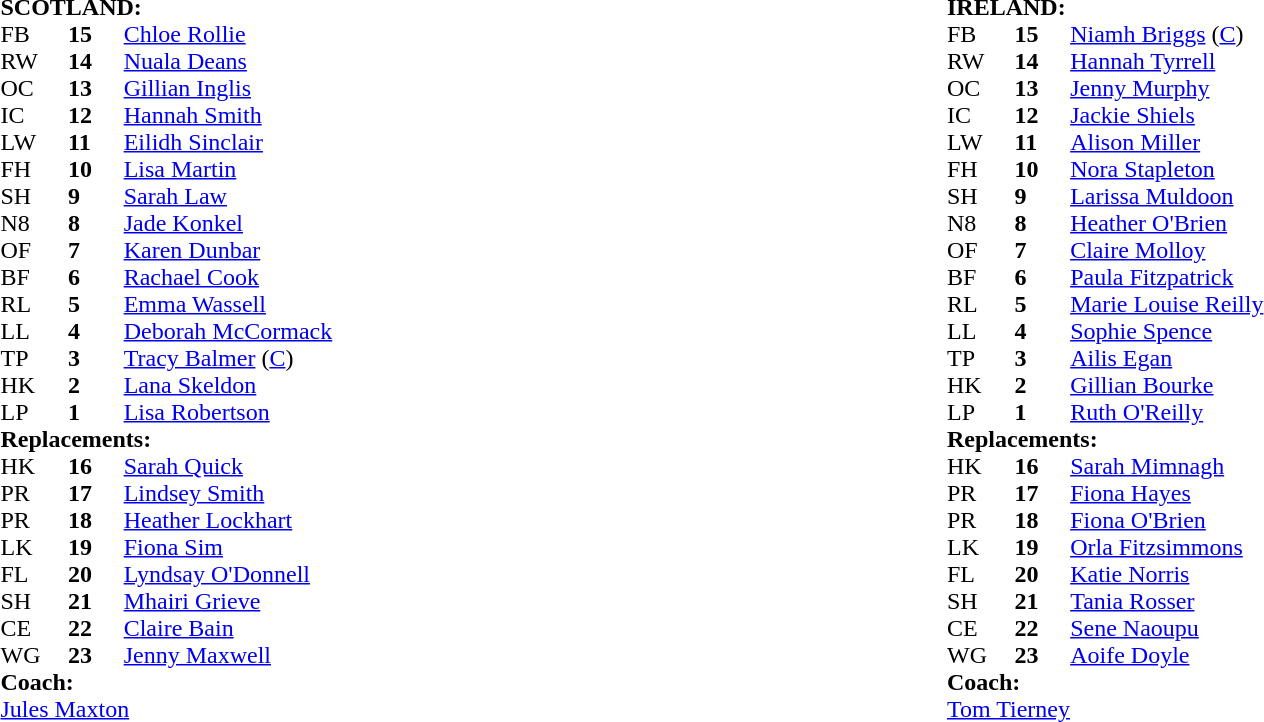<table style="width:100%">
<tr>
<td width="50%"><br><table cellspacing="0" cellpadding="0">
<tr>
<td colspan="4"><strong>SCOTLAND:</strong></td>
</tr>
<tr>
<th width="3%"></th>
<th width="3%"></th>
<th width="22%"></th>
<th width="22%"></th>
</tr>
<tr>
<td>FB</td>
<td><strong>15</strong></td>
<td><a href='#'>Chloe Rollie</a></td>
<td></td>
</tr>
<tr>
<td>RW</td>
<td><strong>14</strong></td>
<td><a href='#'>Nuala Deans</a></td>
</tr>
<tr>
<td>OC</td>
<td><strong>13</strong></td>
<td><a href='#'>Gillian Inglis</a></td>
</tr>
<tr>
<td>IC</td>
<td><strong>12</strong></td>
<td><a href='#'>Hannah Smith</a></td>
<td></td>
</tr>
<tr>
<td>LW</td>
<td><strong>11</strong></td>
<td><a href='#'>Eilidh Sinclair</a></td>
</tr>
<tr>
<td>FH</td>
<td><strong>10</strong></td>
<td><a href='#'>Lisa Martin</a></td>
</tr>
<tr>
<td>SH</td>
<td><strong>9</strong></td>
<td><a href='#'>Sarah Law</a></td>
<td></td>
</tr>
<tr>
<td>N8</td>
<td><strong>8</strong></td>
<td><a href='#'>Jade Konkel</a></td>
</tr>
<tr>
<td>OF</td>
<td><strong>7</strong></td>
<td><a href='#'>Karen Dunbar</a></td>
</tr>
<tr>
<td>BF</td>
<td><strong>6</strong></td>
<td><a href='#'>Rachael Cook</a></td>
<td></td>
</tr>
<tr>
<td>RL</td>
<td><strong>5</strong></td>
<td><a href='#'>Emma Wassell</a></td>
</tr>
<tr>
<td>LL</td>
<td><strong>4</strong></td>
<td><a href='#'>Deborah McCormack</a></td>
</tr>
<tr>
<td>TP</td>
<td><strong>3</strong></td>
<td><a href='#'>Tracy Balmer</a> (<a href='#'>C</a>)</td>
</tr>
<tr>
<td>HK</td>
<td><strong>2</strong></td>
<td><a href='#'>Lana Skeldon</a></td>
<td></td>
</tr>
<tr>
<td>LP</td>
<td><strong>1</strong></td>
<td><a href='#'>Lisa Robertson</a></td>
<td></td>
</tr>
<tr>
<td colspan=4><strong>Replacements:</strong></td>
</tr>
<tr>
<td>HK</td>
<td><strong>16</strong></td>
<td><a href='#'>Sarah Quick</a></td>
</tr>
<tr>
<td>PR</td>
<td><strong>17</strong></td>
<td><a href='#'>Lindsey Smith</a></td>
<td></td>
</tr>
<tr>
<td>PR</td>
<td><strong>18</strong></td>
<td><a href='#'>Heather Lockhart</a></td>
<td></td>
</tr>
<tr>
<td>LK</td>
<td><strong>19</strong></td>
<td><a href='#'>Fiona Sim</a></td>
</tr>
<tr>
<td>FL</td>
<td><strong>20</strong></td>
<td><a href='#'>Lyndsay O'Donnell</a></td>
<td></td>
</tr>
<tr>
<td>SH</td>
<td><strong>21</strong></td>
<td><a href='#'>Mhairi Grieve</a></td>
<td></td>
</tr>
<tr>
<td>CE</td>
<td><strong>22</strong></td>
<td><a href='#'>Claire Bain</a></td>
<td></td>
</tr>
<tr>
<td>WG</td>
<td><strong>23</strong></td>
<td><a href='#'>Jenny Maxwell</a></td>
<td></td>
</tr>
<tr>
<td colspan="4"><strong>Coach:</strong></td>
</tr>
<tr>
<td colspan="4"> <a href='#'>Jules Maxton</a></td>
</tr>
<tr>
</tr>
</table>
</td>
<td width="50%"><br><table cellspacing="0" cellpadding="0">
<tr>
<td colspan="4"><strong>IRELAND:</strong></td>
</tr>
<tr>
<th width="3%"></th>
<th width="3%"></th>
<th width="22%"></th>
<th width="22%"></th>
</tr>
<tr>
<td>FB</td>
<td><strong>15</strong></td>
<td><a href='#'>Niamh Briggs</a> (<a href='#'>C</a>)</td>
</tr>
<tr>
<td>RW</td>
<td><strong>14</strong></td>
<td><a href='#'>Hannah Tyrrell</a></td>
<td></td>
</tr>
<tr>
<td>OC</td>
<td><strong>13</strong></td>
<td><a href='#'>Jenny Murphy</a></td>
</tr>
<tr>
<td>IC</td>
<td><strong>12</strong></td>
<td><a href='#'>Jackie Shiels</a></td>
<td></td>
</tr>
<tr>
<td>LW</td>
<td><strong>11</strong></td>
<td><a href='#'>Alison Miller</a></td>
</tr>
<tr>
<td>FH</td>
<td><strong>10</strong></td>
<td><a href='#'>Nora Stapleton</a></td>
</tr>
<tr>
<td>SH</td>
<td><strong>9</strong></td>
<td><a href='#'>Larissa Muldoon</a></td>
<td></td>
</tr>
<tr>
<td>N8</td>
<td><strong>8</strong></td>
<td><a href='#'>Heather O'Brien</a></td>
</tr>
<tr>
<td>OF</td>
<td><strong>7</strong></td>
<td><a href='#'>Claire Molloy</a></td>
</tr>
<tr>
<td>BF</td>
<td><strong>6</strong></td>
<td><a href='#'>Paula Fitzpatrick</a></td>
<td></td>
</tr>
<tr>
<td>RL</td>
<td><strong>5</strong></td>
<td><a href='#'>Marie Louise Reilly</a></td>
</tr>
<tr>
<td>LL</td>
<td><strong>4</strong></td>
<td><a href='#'>Sophie Spence</a></td>
<td></td>
</tr>
<tr>
<td>TP</td>
<td><strong>3</strong></td>
<td><a href='#'>Ailis Egan</a></td>
<td></td>
</tr>
<tr>
<td>HK</td>
<td><strong>2</strong></td>
<td><a href='#'>Gillian Bourke</a></td>
<td></td>
</tr>
<tr>
<td>LP</td>
<td><strong>1</strong></td>
<td><a href='#'>Ruth O'Reilly</a></td>
<td></td>
</tr>
<tr>
<td colspan=4><strong>Replacements:</strong></td>
</tr>
<tr>
<td>HK</td>
<td><strong>16</strong></td>
<td><a href='#'>Sarah Mimnagh</a></td>
<td></td>
</tr>
<tr>
<td>PR</td>
<td><strong>17</strong></td>
<td><a href='#'>Fiona Hayes</a></td>
<td></td>
</tr>
<tr>
<td>PR</td>
<td><strong>18</strong></td>
<td><a href='#'>Fiona O'Brien</a></td>
<td></td>
</tr>
<tr>
<td>LK</td>
<td><strong>19</strong></td>
<td><a href='#'>Orla Fitzsimmons</a></td>
<td></td>
</tr>
<tr>
<td>FL</td>
<td><strong>20</strong></td>
<td><a href='#'>Katie Norris</a></td>
<td></td>
</tr>
<tr>
<td>SH</td>
<td><strong>21</strong></td>
<td><a href='#'>Tania Rosser</a></td>
<td></td>
</tr>
<tr>
<td>CE</td>
<td><strong>22</strong></td>
<td><a href='#'>Sene Naoupu</a></td>
<td></td>
</tr>
<tr>
<td>WG</td>
<td><strong>23</strong></td>
<td><a href='#'>Aoife Doyle</a></td>
<td></td>
</tr>
<tr>
<td colspan="4"><strong>Coach:</strong></td>
</tr>
<tr>
<td colspan="4"> <a href='#'>Tom Tierney</a></td>
</tr>
<tr>
</tr>
</table>
</td>
</tr>
</table>
